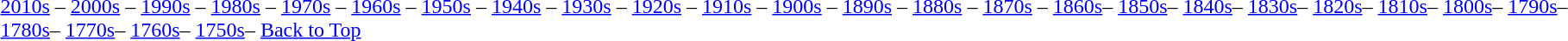<table class="toccolours" align="left">
<tr>
<td><br><a href='#'>2010s</a> – <a href='#'>2000s</a> – <a href='#'>1990s</a> – <a href='#'>1980s</a> – <a href='#'>1970s</a> – <a href='#'>1960s</a> – <a href='#'>1950s</a> – <a href='#'>1940s</a> – <a href='#'>1930s</a> – <a href='#'>1920s</a> – <a href='#'>1910s</a> – <a href='#'>1900s</a> – <a href='#'>1890s</a> – <a href='#'>1880s</a> – <a href='#'>1870s</a> – <a href='#'>1860s</a>– <a href='#'>1850s</a>– <a href='#'>1840s</a>– <a href='#'>1830s</a>– <a href='#'>1820s</a>– <a href='#'>1810s</a>– <a href='#'>1800s</a>– <a href='#'>1790s</a>– <a href='#'>1780s</a>– <a href='#'>1770s</a>– <a href='#'>1760s</a>– <a href='#'>1750s</a>– <a href='#'>Back to Top</a></td>
</tr>
</table>
